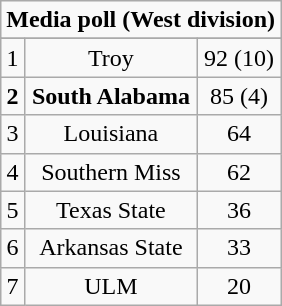<table class="wikitable" style="display: inline-table;">
<tr>
<td align="center" Colspan="3"><strong>Media poll (West division)</strong></td>
</tr>
<tr align="center">
</tr>
<tr align="center">
<td>1</td>
<td>Troy</td>
<td>92 (10)</td>
</tr>
<tr align="center">
<td><strong>2</strong></td>
<td><strong>South Alabama</strong></td>
<td>85 (4)</td>
</tr>
<tr align="center">
<td>3</td>
<td>Louisiana</td>
<td>64</td>
</tr>
<tr align="center">
<td>4</td>
<td>Southern Miss</td>
<td>62</td>
</tr>
<tr align="center">
<td>5</td>
<td>Texas State</td>
<td>36</td>
</tr>
<tr align="center">
<td>6</td>
<td>Arkansas State</td>
<td>33</td>
</tr>
<tr align="center">
<td>7</td>
<td>ULM</td>
<td>20</td>
</tr>
</table>
